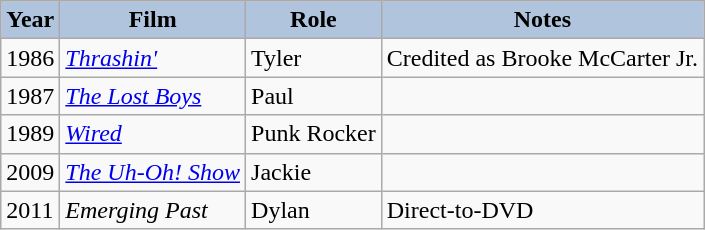<table class="wikitable">
<tr style="text-align:center;">
<th style="background:#B0C4DE;">Year</th>
<th style="background:#B0C4DE;">Film</th>
<th style="background:#B0C4DE;">Role</th>
<th style="background:#B0C4DE;">Notes</th>
</tr>
<tr>
<td>1986</td>
<td><em><a href='#'>Thrashin'</a></em></td>
<td>Tyler</td>
<td>Credited as Brooke McCarter Jr.</td>
</tr>
<tr>
<td>1987</td>
<td><em><a href='#'>The Lost Boys</a></em></td>
<td>Paul</td>
<td></td>
</tr>
<tr>
<td>1989</td>
<td><em><a href='#'>Wired</a></em></td>
<td>Punk Rocker</td>
<td></td>
</tr>
<tr>
<td>2009</td>
<td><em><a href='#'>The Uh-Oh! Show</a></em></td>
<td>Jackie</td>
<td></td>
</tr>
<tr>
<td>2011</td>
<td><em>Emerging Past</em></td>
<td>Dylan</td>
<td>Direct-to-DVD</td>
</tr>
</table>
